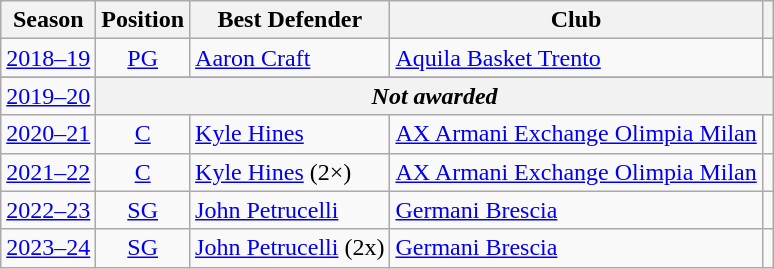<table class="wikitable sortable">
<tr>
<th>Season</th>
<th>Position</th>
<th>Best Defender</th>
<th>Club</th>
<th class=unsortable></th>
</tr>
<tr>
<td style="text-align:center;"><a href='#'>2018–19</a></td>
<td style="text-align:center;"><a href='#'>PG</a></td>
<td> <a href='#'>Aaron Craft</a></td>
<td> <a href='#'>Aquila Basket Trento</a></td>
<td style="text-align:center;"></td>
</tr>
<tr>
</tr>
<tr style="text-align:center;">
<td><a href='#'>2019–20</a></td>
<th colspan=4><em>Not awarded</em></th>
</tr>
<tr>
<td style="text-align:center;"><a href='#'>2020–21</a></td>
<td style="text-align:center;"><a href='#'>C</a></td>
<td> <a href='#'>Kyle Hines</a></td>
<td> <a href='#'>AX Armani Exchange Olimpia Milan</a></td>
<td style="text-align:center;"></td>
</tr>
<tr>
<td style="text-align:center;"><a href='#'>2021–22</a></td>
<td style="text-align:center;"><a href='#'>C</a></td>
<td> <a href='#'>Kyle Hines</a> (2×)</td>
<td> <a href='#'>AX Armani Exchange Olimpia Milan</a></td>
<td style="text-align:center;"></td>
</tr>
<tr>
<td style="text-align:center;"><a href='#'>2022–23</a></td>
<td style="text-align:center;"><a href='#'>SG</a></td>
<td> <a href='#'>John Petrucelli</a></td>
<td> <a href='#'>Germani Brescia</a></td>
<td style="text-align:center;"></td>
</tr>
<tr>
<td style="text-align:center;"><a href='#'>2023–24</a></td>
<td style="text-align:center;"><a href='#'>SG</a></td>
<td> <a href='#'>John Petrucelli</a> (2x)</td>
<td> <a href='#'>Germani Brescia</a></td>
<td style="text-align:center;"></td>
</tr>
</table>
